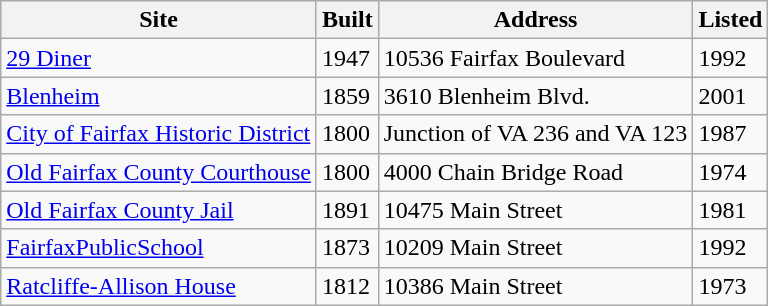<table class="wikitable sortable">
<tr>
<th>Site</th>
<th>Built</th>
<th>Address</th>
<th>Listed</th>
</tr>
<tr>
<td><a href='#'>29 Diner</a></td>
<td>1947</td>
<td>10536 Fairfax Boulevard</td>
<td>1992</td>
</tr>
<tr>
<td><a href='#'>Blenheim</a></td>
<td>1859</td>
<td>3610 Blenheim Blvd.</td>
<td>2001</td>
</tr>
<tr>
<td><a href='#'>City of Fairfax Historic District</a></td>
<td>1800</td>
<td>Junction of VA 236 and VA 123</td>
<td>1987</td>
</tr>
<tr>
<td><a href='#'>Old Fairfax County Courthouse</a></td>
<td>1800</td>
<td>4000 Chain Bridge Road</td>
<td>1974</td>
</tr>
<tr>
<td><a href='#'>Old Fairfax County Jail</a></td>
<td>1891</td>
<td>10475 Main Street</td>
<td>1981</td>
</tr>
<tr>
<td><a href='#'>FairfaxPublicSchool</a></td>
<td>1873</td>
<td>10209 Main Street</td>
<td>1992</td>
</tr>
<tr>
<td><a href='#'>Ratcliffe-Allison House</a></td>
<td>1812</td>
<td>10386 Main Street</td>
<td>1973</td>
</tr>
</table>
